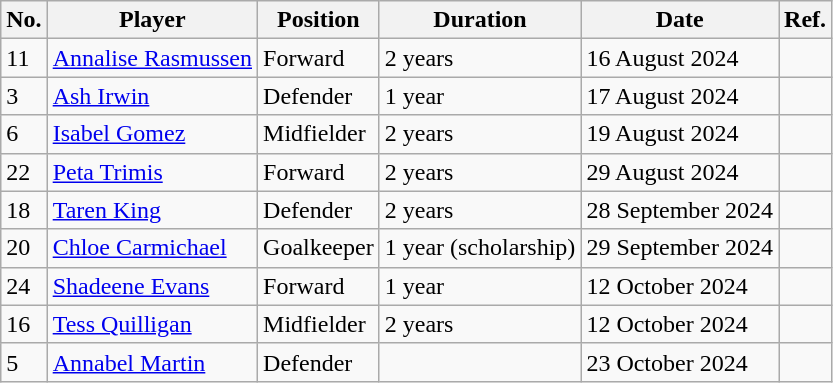<table class="wikitable">
<tr>
<th>No.</th>
<th>Player</th>
<th>Position</th>
<th>Duration</th>
<th>Date</th>
<th>Ref.</th>
</tr>
<tr>
<td>11</td>
<td><a href='#'>Annalise Rasmussen</a></td>
<td>Forward</td>
<td>2 years</td>
<td>16 August 2024</td>
<td></td>
</tr>
<tr>
<td>3</td>
<td><a href='#'>Ash Irwin</a></td>
<td>Defender</td>
<td>1 year</td>
<td>17 August 2024</td>
<td></td>
</tr>
<tr>
<td>6</td>
<td><a href='#'>Isabel Gomez</a></td>
<td>Midfielder</td>
<td>2 years</td>
<td>19 August 2024</td>
<td></td>
</tr>
<tr>
<td>22</td>
<td><a href='#'>Peta Trimis</a></td>
<td>Forward</td>
<td>2 years</td>
<td>29 August 2024</td>
<td></td>
</tr>
<tr>
<td>18</td>
<td><a href='#'>Taren King</a></td>
<td>Defender</td>
<td>2 years</td>
<td>28 September 2024</td>
<td></td>
</tr>
<tr>
<td>20</td>
<td><a href='#'>Chloe Carmichael</a></td>
<td>Goalkeeper</td>
<td>1 year (scholarship)</td>
<td>29 September 2024</td>
<td></td>
</tr>
<tr>
<td>24</td>
<td><a href='#'>Shadeene Evans</a></td>
<td>Forward</td>
<td>1 year</td>
<td>12 October 2024</td>
<td></td>
</tr>
<tr>
<td>16</td>
<td><a href='#'>Tess Quilligan</a></td>
<td>Midfielder</td>
<td>2 years</td>
<td>12 October 2024</td>
<td></td>
</tr>
<tr>
<td>5</td>
<td><a href='#'>Annabel Martin</a></td>
<td>Defender</td>
<td></td>
<td>23 October 2024</td>
<td></td>
</tr>
</table>
